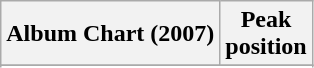<table class="wikitable sortable plainrowheaders">
<tr>
<th>Album Chart (2007)</th>
<th>Peak<br>position</th>
</tr>
<tr>
</tr>
<tr>
</tr>
<tr>
</tr>
</table>
